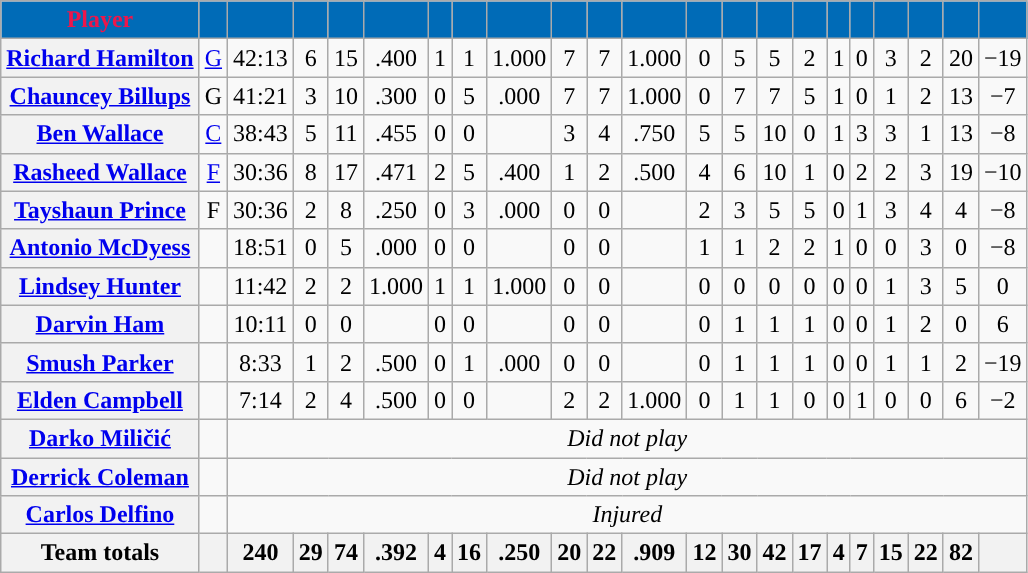<table class="wikitable plainrowheaders" style="text-align: center">
<tr>
<th scope="col" style="background:#006BB7; color:#ED164B">Player</th>
<th scope="col" style="background:#006BB7; color:#ED164B"></th>
<th scope="col" style="background:#006BB7; color:#ED164B"></th>
<th scope="col" style="background:#006BB7; color:#ED164B"></th>
<th scope="col" style="background:#006BB7; color:#ED164B"></th>
<th scope="col" style="background:#006BB7; color:#ED164B"></th>
<th scope="col" style="background:#006BB7; color:#ED164B"></th>
<th scope="col" style="background:#006BB7; color:#ED164B"></th>
<th scope="col" style="background:#006BB7; color:#ED164B"></th>
<th scope="col" style="background:#006BB7; color:#ED164B"></th>
<th scope="col" style="background:#006BB7; color:#ED164B"></th>
<th scope="col" style="background:#006BB7; color:#ED164B"></th>
<th scope="col" style="background:#006BB7; color:#ED164B"></th>
<th scope="col" style="background:#006BB7; color:#ED164B"></th>
<th scope="col" style="background:#006BB7; color:#ED164B"></th>
<th scope="col" style="background:#006BB7; color:#ED164B"></th>
<th scope="col" style="background:#006BB7; color:#ED164B"></th>
<th scope="col" style="background:#006BB7; color:#ED164B"></th>
<th scope="col" style="background:#006BB7; color:#ED164B"></th>
<th scope="col" style="background:#006BB7; color:#ED164B"></th>
<th scope="col" style="background:#006BB7; color:#ED164B"></th>
<th scope="col" style="background:#006BB7; color:#ED164B"></th>
</tr>
<tr>
<th scope="row"><a href='#'>Richard Hamilton</a></th>
<td><a href='#'>G</a></td>
<td>42:13</td>
<td>6</td>
<td>15</td>
<td>.400</td>
<td>1</td>
<td>1</td>
<td>1.000</td>
<td>7</td>
<td>7</td>
<td>1.000</td>
<td>0</td>
<td>5</td>
<td>5</td>
<td>2</td>
<td>1</td>
<td>0</td>
<td>3</td>
<td>2</td>
<td>20</td>
<td>−19</td>
</tr>
<tr>
<th scope="row"><a href='#'>Chauncey Billups</a></th>
<td>G</td>
<td>41:21</td>
<td>3</td>
<td>10</td>
<td>.300</td>
<td>0</td>
<td>5</td>
<td>.000</td>
<td>7</td>
<td>7</td>
<td>1.000</td>
<td>0</td>
<td>7</td>
<td>7</td>
<td>5</td>
<td>1</td>
<td>0</td>
<td>1</td>
<td>2</td>
<td>13</td>
<td>−7</td>
</tr>
<tr>
<th scope="row"><a href='#'>Ben Wallace</a></th>
<td><a href='#'>C</a></td>
<td>38:43</td>
<td>5</td>
<td>11</td>
<td>.455</td>
<td>0</td>
<td>0</td>
<td></td>
<td>3</td>
<td>4</td>
<td>.750</td>
<td>5</td>
<td>5</td>
<td>10</td>
<td>0</td>
<td>1</td>
<td>3</td>
<td>3</td>
<td>1</td>
<td>13</td>
<td>−8</td>
</tr>
<tr>
<th scope="row"><a href='#'>Rasheed Wallace</a></th>
<td><a href='#'>F</a></td>
<td>30:36</td>
<td>8</td>
<td>17</td>
<td>.471</td>
<td>2</td>
<td>5</td>
<td>.400</td>
<td>1</td>
<td>2</td>
<td>.500</td>
<td>4</td>
<td>6</td>
<td>10</td>
<td>1</td>
<td>0</td>
<td>2</td>
<td>2</td>
<td>3</td>
<td>19</td>
<td>−10</td>
</tr>
<tr>
<th scope="row"><a href='#'>Tayshaun Prince</a></th>
<td>F</td>
<td>30:36</td>
<td>2</td>
<td>8</td>
<td>.250</td>
<td>0</td>
<td>3</td>
<td>.000</td>
<td>0</td>
<td>0</td>
<td></td>
<td>2</td>
<td>3</td>
<td>5</td>
<td>5</td>
<td>0</td>
<td>1</td>
<td>3</td>
<td>4</td>
<td>4</td>
<td>−8</td>
</tr>
<tr>
<th scope="row"><a href='#'>Antonio McDyess</a></th>
<td></td>
<td>18:51</td>
<td>0</td>
<td>5</td>
<td>.000</td>
<td>0</td>
<td>0</td>
<td></td>
<td>0</td>
<td>0</td>
<td></td>
<td>1</td>
<td>1</td>
<td>2</td>
<td>2</td>
<td>1</td>
<td>0</td>
<td>0</td>
<td>3</td>
<td>0</td>
<td>−8</td>
</tr>
<tr>
<th scope="row"><a href='#'>Lindsey Hunter</a></th>
<td></td>
<td>11:42</td>
<td>2</td>
<td>2</td>
<td>1.000</td>
<td>1</td>
<td>1</td>
<td>1.000</td>
<td>0</td>
<td>0</td>
<td></td>
<td>0</td>
<td>0</td>
<td>0</td>
<td>0</td>
<td>0</td>
<td>0</td>
<td>1</td>
<td>3</td>
<td>5</td>
<td>0</td>
</tr>
<tr>
<th scope="row"><a href='#'>Darvin Ham</a></th>
<td></td>
<td>10:11</td>
<td>0</td>
<td>0</td>
<td></td>
<td>0</td>
<td>0</td>
<td></td>
<td>0</td>
<td>0</td>
<td></td>
<td>0</td>
<td>1</td>
<td>1</td>
<td>1</td>
<td>0</td>
<td>0</td>
<td>1</td>
<td>2</td>
<td>0</td>
<td>6</td>
</tr>
<tr>
<th scope="row"><a href='#'>Smush Parker</a></th>
<td></td>
<td>8:33</td>
<td>1</td>
<td>2</td>
<td>.500</td>
<td>0</td>
<td>1</td>
<td>.000</td>
<td>0</td>
<td>0</td>
<td></td>
<td>0</td>
<td>1</td>
<td>1</td>
<td>1</td>
<td>0</td>
<td>0</td>
<td>1</td>
<td>1</td>
<td>2</td>
<td>−19</td>
</tr>
<tr>
<th scope="row"><a href='#'>Elden Campbell</a></th>
<td></td>
<td>7:14</td>
<td>2</td>
<td>4</td>
<td>.500</td>
<td>0</td>
<td>0</td>
<td></td>
<td>2</td>
<td>2</td>
<td>1.000</td>
<td>0</td>
<td>1</td>
<td>1</td>
<td>0</td>
<td>0</td>
<td>1</td>
<td>0</td>
<td>0</td>
<td>6</td>
<td>−2</td>
</tr>
<tr>
<th scope="row"><a href='#'>Darko Miličić</a></th>
<td></td>
<td colspan="20"><em>Did not play</em></td>
</tr>
<tr>
<th scope="row"><a href='#'>Derrick Coleman</a></th>
<td></td>
<td colspan="20"><em>Did not play</em></td>
</tr>
<tr>
<th scope="row"><a href='#'>Carlos Delfino</a></th>
<td></td>
<td colspan="20"><em>Injured</em></td>
</tr>
<tr>
<th scope="row"><strong>Team totals</strong></th>
<th></th>
<th><strong>240</strong></th>
<th><strong>29</strong></th>
<th><strong>74</strong></th>
<th><strong>.392</strong></th>
<th><strong>4</strong></th>
<th><strong>16</strong></th>
<th><strong>.250</strong></th>
<th><strong>20</strong></th>
<th><strong>22</strong></th>
<th><strong>.909</strong></th>
<th><strong>12</strong></th>
<th><strong>30</strong></th>
<th><strong>42</strong></th>
<th><strong>17</strong></th>
<th><strong>4</strong></th>
<th><strong>7</strong></th>
<th><strong>15</strong></th>
<th><strong>22</strong></th>
<th><strong>82</strong></th>
<th></th>
</tr>
</table>
